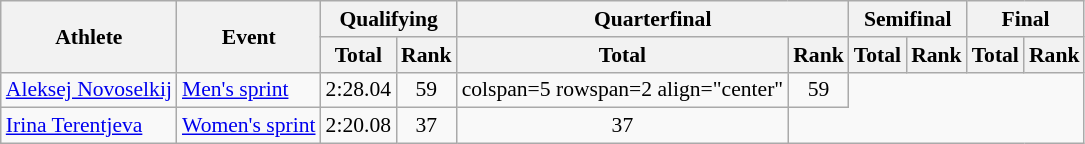<table class="wikitable" style="font-size:90%">
<tr>
<th rowspan="2">Athlete</th>
<th rowspan="2">Event</th>
<th colspan="2">Qualifying</th>
<th colspan="2">Quarterfinal</th>
<th colspan="2">Semifinal</th>
<th colspan="2">Final</th>
</tr>
<tr>
<th>Total</th>
<th>Rank</th>
<th>Total</th>
<th>Rank</th>
<th>Total</th>
<th>Rank</th>
<th>Total</th>
<th>Rank</th>
</tr>
<tr>
<td><a href='#'>Aleksej Novoselkij</a></td>
<td><a href='#'>Men's sprint</a></td>
<td align="center">2:28.04</td>
<td align="center">59</td>
<td>colspan=5 rowspan=2 align="center" </td>
<td align="center">59</td>
</tr>
<tr>
<td><a href='#'>Irina Terentjeva</a></td>
<td><a href='#'>Women's sprint</a></td>
<td align="center">2:20.08</td>
<td align="center">37</td>
<td align="center">37</td>
</tr>
</table>
